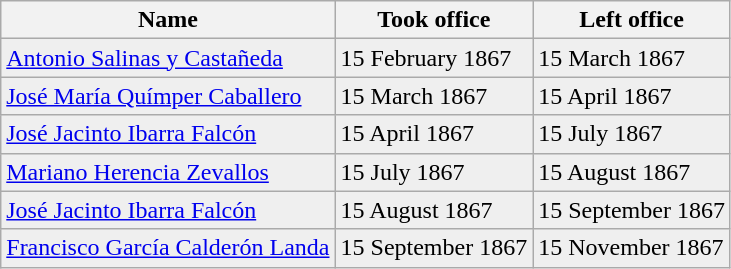<table class="wikitable">
<tr>
<th>Name</th>
<th>Took office</th>
<th>Left office</th>
</tr>
<tr bgcolor="efefef">
<td><a href='#'>Antonio Salinas y Castañeda</a></td>
<td>15 February 1867</td>
<td>15 March 1867</td>
</tr>
<tr bgcolor="efefef">
<td><a href='#'>José María Químper Caballero</a></td>
<td>15 March 1867</td>
<td>15 April 1867</td>
</tr>
<tr bgcolor="efefef">
<td><a href='#'>José Jacinto Ibarra Falcón</a></td>
<td>15 April 1867</td>
<td>15 July 1867</td>
</tr>
<tr bgcolor="efefef">
<td><a href='#'>Mariano Herencia Zevallos</a></td>
<td>15 July 1867</td>
<td>15 August 1867</td>
</tr>
<tr bgcolor="efefef">
<td><a href='#'>José Jacinto Ibarra Falcón</a></td>
<td>15 August 1867</td>
<td>15 September 1867</td>
</tr>
<tr bgcolor="efefef">
<td><a href='#'>Francisco García Calderón Landa</a></td>
<td>15 September 1867</td>
<td>15 November 1867</td>
</tr>
</table>
